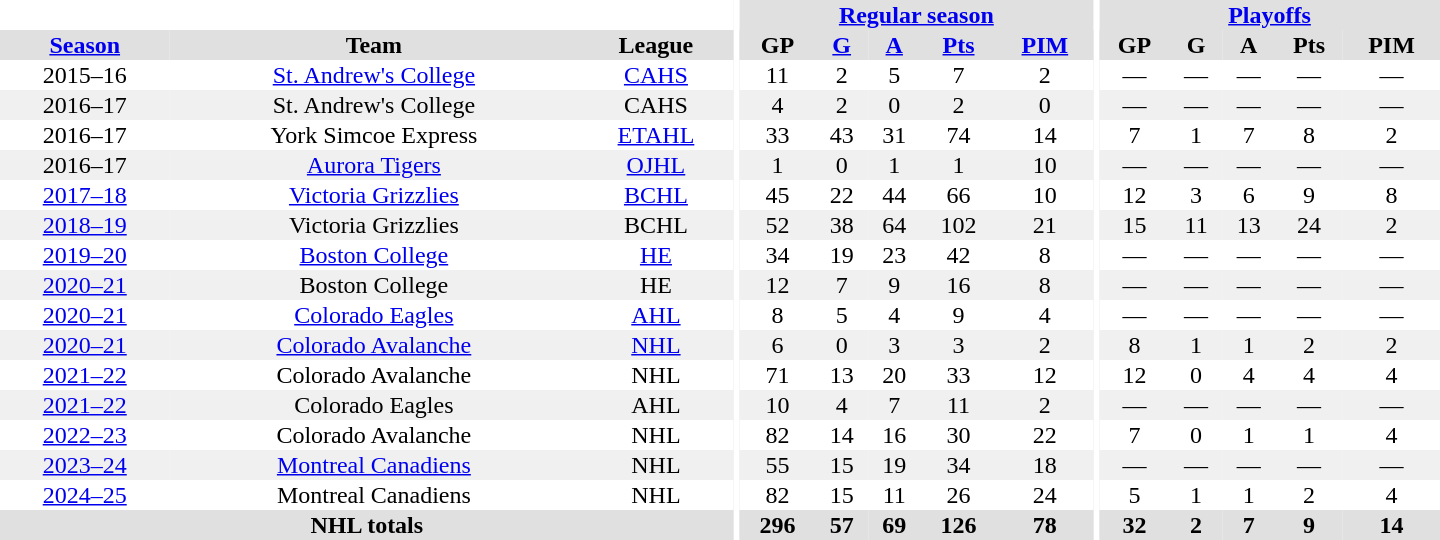<table border="0" cellpadding="1" cellspacing="0" style="text-align:center; width:60em;">
<tr bgcolor="#e0e0e0">
<th colspan="3" bgcolor="#ffffff"></th>
<th rowspan="99" bgcolor="#ffffff"></th>
<th colspan="5"><a href='#'>Regular season</a></th>
<th rowspan="99" bgcolor="#ffffff"></th>
<th colspan="5"><a href='#'>Playoffs</a></th>
</tr>
<tr bgcolor="#e0e0e0">
<th><a href='#'>Season</a></th>
<th>Team</th>
<th>League</th>
<th>GP</th>
<th><a href='#'>G</a></th>
<th><a href='#'>A</a></th>
<th><a href='#'>Pts</a></th>
<th><a href='#'>PIM</a></th>
<th>GP</th>
<th>G</th>
<th>A</th>
<th>Pts</th>
<th>PIM</th>
</tr>
<tr>
<td>2015–16</td>
<td><a href='#'>St. Andrew's College</a></td>
<td><a href='#'>CAHS</a></td>
<td>11</td>
<td>2</td>
<td>5</td>
<td>7</td>
<td>2</td>
<td>—</td>
<td>—</td>
<td>—</td>
<td>—</td>
<td>—</td>
</tr>
<tr bgcolor="#f0f0f0">
<td>2016–17</td>
<td>St. Andrew's College</td>
<td>CAHS</td>
<td>4</td>
<td>2</td>
<td>0</td>
<td>2</td>
<td>0</td>
<td>—</td>
<td>—</td>
<td>—</td>
<td>—</td>
<td>—</td>
</tr>
<tr>
<td>2016–17</td>
<td>York Simcoe Express</td>
<td><a href='#'>ETAHL</a></td>
<td>33</td>
<td>43</td>
<td>31</td>
<td>74</td>
<td>14</td>
<td>7</td>
<td>1</td>
<td>7</td>
<td>8</td>
<td>2</td>
</tr>
<tr bgcolor="#f0f0f0">
<td>2016–17</td>
<td><a href='#'>Aurora Tigers</a></td>
<td><a href='#'>OJHL</a></td>
<td>1</td>
<td>0</td>
<td>1</td>
<td>1</td>
<td>10</td>
<td>—</td>
<td>—</td>
<td>—</td>
<td>—</td>
<td>—</td>
</tr>
<tr>
<td><a href='#'>2017–18</a></td>
<td><a href='#'>Victoria Grizzlies</a></td>
<td><a href='#'>BCHL</a></td>
<td>45</td>
<td>22</td>
<td>44</td>
<td>66</td>
<td>10</td>
<td>12</td>
<td>3</td>
<td>6</td>
<td>9</td>
<td>8</td>
</tr>
<tr bgcolor="#f0f0f0">
<td><a href='#'>2018–19</a></td>
<td>Victoria Grizzlies</td>
<td>BCHL</td>
<td>52</td>
<td>38</td>
<td>64</td>
<td>102</td>
<td>21</td>
<td>15</td>
<td>11</td>
<td>13</td>
<td>24</td>
<td>2</td>
</tr>
<tr>
<td><a href='#'>2019–20</a></td>
<td><a href='#'>Boston College</a></td>
<td><a href='#'>HE</a></td>
<td>34</td>
<td>19</td>
<td>23</td>
<td>42</td>
<td>8</td>
<td>—</td>
<td>—</td>
<td>—</td>
<td>—</td>
<td>—</td>
</tr>
<tr bgcolor="#f0f0f0">
<td><a href='#'>2020–21</a></td>
<td>Boston College</td>
<td>HE</td>
<td>12</td>
<td>7</td>
<td>9</td>
<td>16</td>
<td>8</td>
<td>—</td>
<td>—</td>
<td>—</td>
<td>—</td>
<td>—</td>
</tr>
<tr>
<td><a href='#'>2020–21</a></td>
<td><a href='#'>Colorado Eagles</a></td>
<td><a href='#'>AHL</a></td>
<td>8</td>
<td>5</td>
<td>4</td>
<td>9</td>
<td>4</td>
<td>—</td>
<td>—</td>
<td>—</td>
<td>—</td>
<td>—</td>
</tr>
<tr bgcolor="#f0f0f0">
<td><a href='#'>2020–21</a></td>
<td><a href='#'>Colorado Avalanche</a></td>
<td><a href='#'>NHL</a></td>
<td>6</td>
<td>0</td>
<td>3</td>
<td>3</td>
<td>2</td>
<td>8</td>
<td>1</td>
<td>1</td>
<td>2</td>
<td>2</td>
</tr>
<tr>
<td><a href='#'>2021–22</a></td>
<td>Colorado Avalanche</td>
<td>NHL</td>
<td>71</td>
<td>13</td>
<td>20</td>
<td>33</td>
<td>12</td>
<td>12</td>
<td>0</td>
<td>4</td>
<td>4</td>
<td>4</td>
</tr>
<tr bgcolor="#f0f0f0">
<td><a href='#'>2021–22</a></td>
<td>Colorado Eagles</td>
<td>AHL</td>
<td>10</td>
<td>4</td>
<td>7</td>
<td>11</td>
<td>2</td>
<td>—</td>
<td>—</td>
<td>—</td>
<td>—</td>
<td>—</td>
</tr>
<tr>
<td><a href='#'>2022–23</a></td>
<td>Colorado Avalanche</td>
<td>NHL</td>
<td>82</td>
<td>14</td>
<td>16</td>
<td>30</td>
<td>22</td>
<td>7</td>
<td>0</td>
<td>1</td>
<td>1</td>
<td>4</td>
</tr>
<tr bgcolor="#f0f0f0">
<td><a href='#'>2023–24</a></td>
<td><a href='#'>Montreal Canadiens</a></td>
<td>NHL</td>
<td>55</td>
<td>15</td>
<td>19</td>
<td>34</td>
<td>18</td>
<td>—</td>
<td>—</td>
<td>—</td>
<td>—</td>
<td>—</td>
</tr>
<tr>
<td><a href='#'>2024–25</a></td>
<td>Montreal Canadiens</td>
<td>NHL</td>
<td>82</td>
<td>15</td>
<td>11</td>
<td>26</td>
<td>24</td>
<td>5</td>
<td>1</td>
<td>1</td>
<td>2</td>
<td>4</td>
</tr>
<tr bgcolor="#e0e0e0">
<th colspan="3">NHL totals</th>
<th>296</th>
<th>57</th>
<th>69</th>
<th>126</th>
<th>78</th>
<th>32</th>
<th>2</th>
<th>7</th>
<th>9</th>
<th>14</th>
</tr>
</table>
